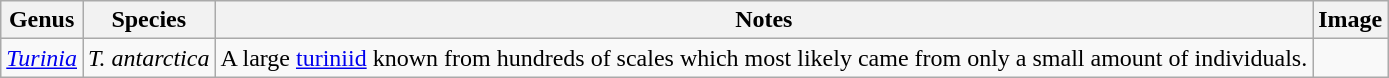<table class="wikitable">
<tr>
<th>Genus</th>
<th>Species</th>
<th>Notes</th>
<th>Image</th>
</tr>
<tr>
<td><em><a href='#'>Turinia</a></em></td>
<td><em>T. antarctica</em></td>
<td>A large <a href='#'>turiniid</a> known from hundreds of scales which most likely came from only a small amount of individuals.</td>
<td></td>
</tr>
</table>
